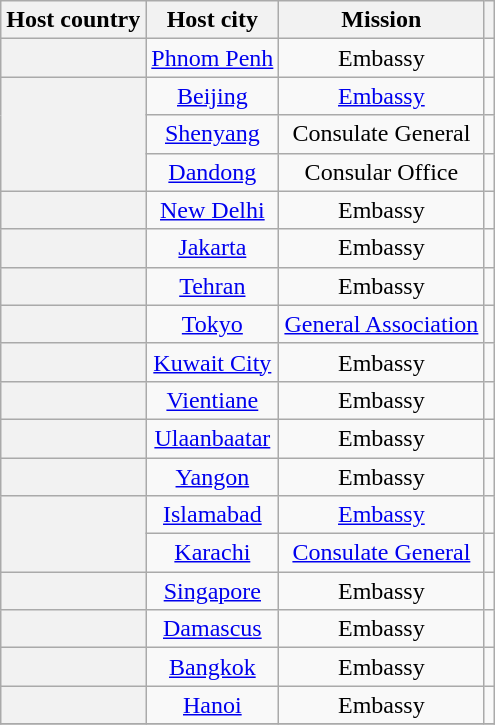<table class="wikitable plainrowheaders" style="text-align:center;">
<tr>
<th scope="col">Host country</th>
<th scope="col">Host city</th>
<th scope="col">Mission</th>
<th></th>
</tr>
<tr>
<th scope="row"></th>
<td><a href='#'>Phnom Penh</a></td>
<td>Embassy</td>
<td></td>
</tr>
<tr>
<th rowspan="3" scope="row"></th>
<td><a href='#'>Beijing</a></td>
<td><a href='#'>Embassy</a></td>
<td></td>
</tr>
<tr Nepal- Kathmandu>
<td><a href='#'>Shenyang</a></td>
<td>Consulate General</td>
<td></td>
</tr>
<tr>
<td><a href='#'>Dandong</a></td>
<td>Consular Office</td>
<td></td>
</tr>
<tr>
<th scope="row"></th>
<td><a href='#'>New Delhi</a></td>
<td>Embassy</td>
<td></td>
</tr>
<tr>
<th scope="row"></th>
<td><a href='#'>Jakarta</a></td>
<td>Embassy</td>
<td></td>
</tr>
<tr>
<th scope="row"></th>
<td><a href='#'>Tehran</a></td>
<td>Embassy</td>
<td></td>
</tr>
<tr>
<th scope="row"></th>
<td><a href='#'>Tokyo</a></td>
<td><a href='#'>General Association</a></td>
<td></td>
</tr>
<tr>
<th scope="row"></th>
<td><a href='#'>Kuwait City</a></td>
<td>Embassy</td>
<td></td>
</tr>
<tr>
<th scope="row"></th>
<td><a href='#'>Vientiane</a></td>
<td>Embassy</td>
<td></td>
</tr>
<tr>
<th scope="row"></th>
<td><a href='#'>Ulaanbaatar</a></td>
<td>Embassy</td>
<td></td>
</tr>
<tr>
<th scope="row"></th>
<td><a href='#'>Yangon</a></td>
<td>Embassy</td>
<td></td>
</tr>
<tr>
<th rowspan="2" scope="row"></th>
<td><a href='#'>Islamabad</a></td>
<td><a href='#'>Embassy</a></td>
<td></td>
</tr>
<tr>
<td><a href='#'>Karachi</a></td>
<td><a href='#'>Consulate General</a></td>
<td></td>
</tr>
<tr>
<th scope="row"></th>
<td><a href='#'>Singapore</a></td>
<td>Embassy</td>
<td></td>
</tr>
<tr>
<th scope="row"></th>
<td><a href='#'>Damascus</a></td>
<td>Embassy</td>
<td></td>
</tr>
<tr>
<th scope="row"></th>
<td><a href='#'>Bangkok</a></td>
<td>Embassy</td>
<td></td>
</tr>
<tr>
<th scope="row"></th>
<td><a href='#'>Hanoi</a></td>
<td>Embassy</td>
<td></td>
</tr>
<tr>
</tr>
</table>
